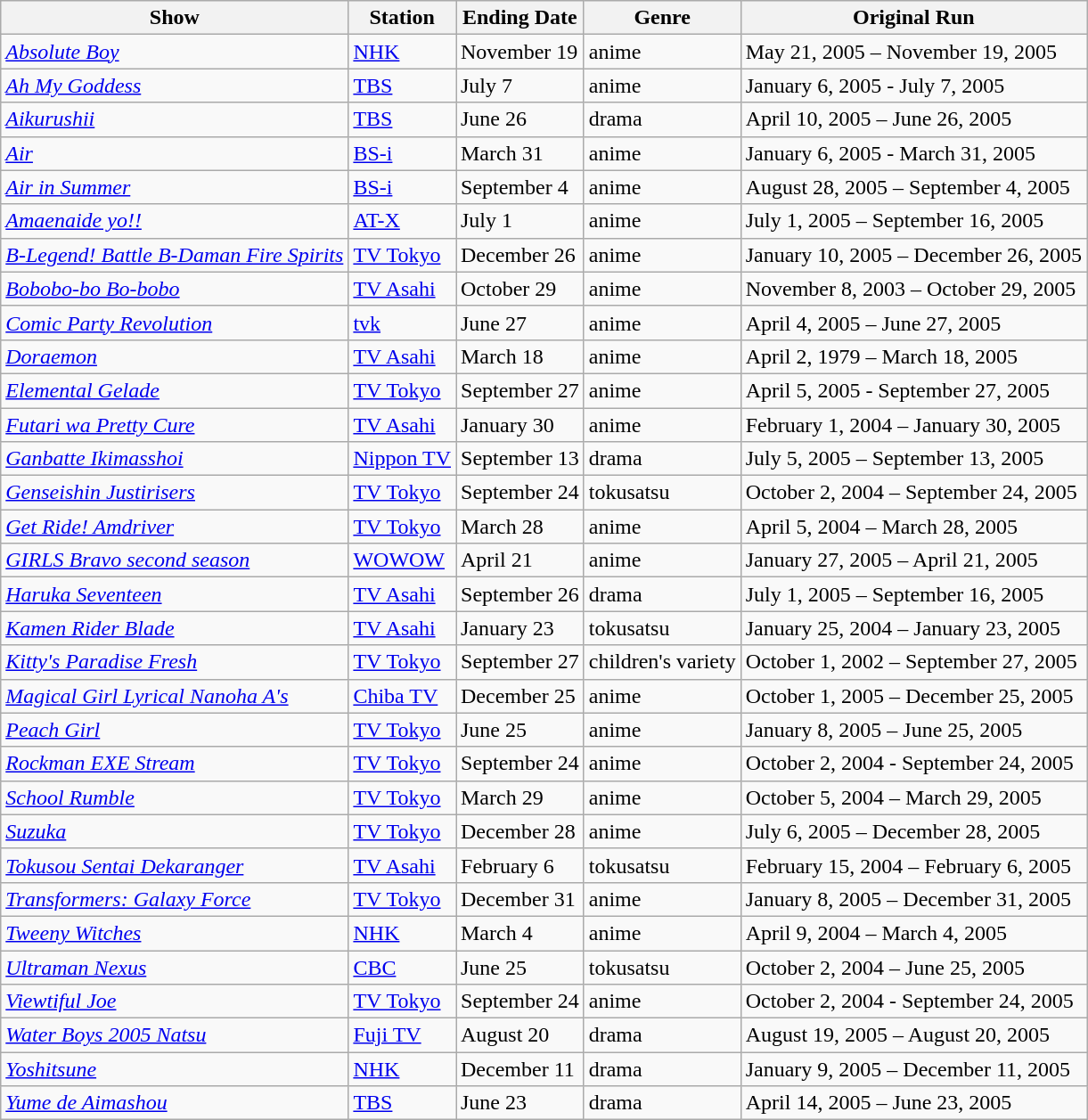<table class="wikitable sortable">
<tr>
<th>Show</th>
<th>Station</th>
<th>Ending Date</th>
<th>Genre</th>
<th>Original Run</th>
</tr>
<tr>
<td><em><a href='#'>Absolute Boy</a></em></td>
<td><a href='#'>NHK</a></td>
<td>November 19</td>
<td>anime</td>
<td>May 21, 2005 – November 19, 2005</td>
</tr>
<tr>
<td><em><a href='#'>Ah My Goddess</a></em></td>
<td><a href='#'>TBS</a></td>
<td>July 7</td>
<td>anime</td>
<td>January 6, 2005 - July 7, 2005</td>
</tr>
<tr>
<td><em><a href='#'>Aikurushii</a></em></td>
<td><a href='#'>TBS</a></td>
<td>June 26</td>
<td>drama</td>
<td>April 10, 2005 – June 26, 2005</td>
</tr>
<tr>
<td><em><a href='#'>Air</a></em></td>
<td><a href='#'>BS-i</a></td>
<td>March 31</td>
<td>anime</td>
<td>January 6, 2005 - March 31, 2005</td>
</tr>
<tr>
<td><em><a href='#'>Air in Summer</a></em></td>
<td><a href='#'>BS-i</a></td>
<td>September 4</td>
<td>anime</td>
<td>August 28, 2005 – September 4, 2005</td>
</tr>
<tr>
<td><em><a href='#'>Amaenaide yo!!</a></em></td>
<td><a href='#'>AT-X</a></td>
<td>July 1</td>
<td>anime</td>
<td>July 1, 2005 – September 16, 2005</td>
</tr>
<tr>
<td><em><a href='#'>B-Legend! Battle B-Daman Fire Spirits</a></em></td>
<td><a href='#'>TV Tokyo</a></td>
<td>December 26</td>
<td>anime</td>
<td>January 10, 2005 – December 26, 2005</td>
</tr>
<tr>
<td><em><a href='#'>Bobobo-bo Bo-bobo</a></em></td>
<td><a href='#'>TV Asahi</a></td>
<td>October 29</td>
<td>anime</td>
<td>November 8, 2003 – October 29, 2005</td>
</tr>
<tr>
<td><em><a href='#'>Comic Party Revolution</a></em></td>
<td><a href='#'>tvk</a></td>
<td>June 27</td>
<td>anime</td>
<td>April 4, 2005 – June 27, 2005</td>
</tr>
<tr>
<td><em><a href='#'>Doraemon</a></em></td>
<td><a href='#'>TV Asahi</a></td>
<td>March 18</td>
<td>anime</td>
<td>April 2, 1979 – March 18, 2005</td>
</tr>
<tr>
<td><em><a href='#'>Elemental Gelade</a></em></td>
<td><a href='#'>TV Tokyo</a></td>
<td>September 27</td>
<td>anime</td>
<td>April 5, 2005 - September 27, 2005</td>
</tr>
<tr>
<td><em><a href='#'>Futari wa Pretty Cure</a></em></td>
<td><a href='#'>TV Asahi</a></td>
<td>January 30</td>
<td>anime</td>
<td>February 1, 2004 – January 30, 2005</td>
</tr>
<tr>
<td><em><a href='#'>Ganbatte Ikimasshoi</a></em></td>
<td><a href='#'>Nippon TV</a></td>
<td>September 13</td>
<td>drama</td>
<td>July 5, 2005 – September 13, 2005</td>
</tr>
<tr>
<td><em><a href='#'>Genseishin Justirisers</a></em></td>
<td><a href='#'>TV Tokyo</a></td>
<td>September 24</td>
<td>tokusatsu</td>
<td>October 2, 2004 – September 24, 2005</td>
</tr>
<tr>
<td><em><a href='#'>Get Ride! Amdriver</a></em></td>
<td><a href='#'>TV Tokyo</a></td>
<td>March 28</td>
<td>anime</td>
<td>April 5, 2004 – March 28, 2005</td>
</tr>
<tr>
<td><em><a href='#'>GIRLS Bravo second season</a></em></td>
<td><a href='#'>WOWOW</a></td>
<td>April 21</td>
<td>anime</td>
<td>January 27, 2005 – April 21, 2005</td>
</tr>
<tr>
<td><em><a href='#'>Haruka Seventeen</a></em></td>
<td><a href='#'>TV Asahi</a></td>
<td>September 26</td>
<td>drama</td>
<td>July 1, 2005 – September 16, 2005</td>
</tr>
<tr>
<td><em><a href='#'>Kamen Rider Blade</a></em></td>
<td><a href='#'>TV Asahi</a></td>
<td>January 23</td>
<td>tokusatsu</td>
<td>January 25, 2004 – January 23, 2005</td>
</tr>
<tr>
<td><em><a href='#'>Kitty's Paradise Fresh</a></em></td>
<td><a href='#'>TV Tokyo</a></td>
<td>September 27</td>
<td>children's variety</td>
<td>October 1, 2002 – September 27, 2005</td>
</tr>
<tr>
<td><em><a href='#'>Magical Girl Lyrical Nanoha A's</a></em></td>
<td><a href='#'>Chiba TV</a></td>
<td>December 25</td>
<td>anime</td>
<td>October 1, 2005 – December 25, 2005</td>
</tr>
<tr>
<td><em><a href='#'>Peach Girl</a></em></td>
<td><a href='#'>TV Tokyo</a></td>
<td>June 25</td>
<td>anime</td>
<td>January 8, 2005 – June 25, 2005</td>
</tr>
<tr>
<td><em><a href='#'>Rockman EXE Stream</a></em></td>
<td><a href='#'>TV Tokyo</a></td>
<td>September 24</td>
<td>anime</td>
<td>October 2, 2004 - September 24, 2005</td>
</tr>
<tr>
<td><em><a href='#'>School Rumble</a></em></td>
<td><a href='#'>TV Tokyo</a></td>
<td>March 29</td>
<td>anime</td>
<td>October 5, 2004 – March 29, 2005</td>
</tr>
<tr>
<td><em><a href='#'>Suzuka</a></em></td>
<td><a href='#'>TV Tokyo</a></td>
<td>December 28</td>
<td>anime</td>
<td>July 6, 2005 – December 28, 2005</td>
</tr>
<tr>
<td><em><a href='#'>Tokusou Sentai Dekaranger</a></em></td>
<td><a href='#'>TV Asahi</a></td>
<td>February 6</td>
<td>tokusatsu</td>
<td>February 15, 2004 – February 6, 2005</td>
</tr>
<tr>
<td><em><a href='#'>Transformers: Galaxy Force</a></em></td>
<td><a href='#'>TV Tokyo</a></td>
<td>December 31</td>
<td>anime</td>
<td>January 8, 2005 – December 31, 2005</td>
</tr>
<tr>
<td><em><a href='#'>Tweeny Witches</a></em></td>
<td><a href='#'>NHK</a></td>
<td>March 4</td>
<td>anime</td>
<td>April 9, 2004 – March 4, 2005</td>
</tr>
<tr>
<td><em><a href='#'>Ultraman Nexus</a></em></td>
<td><a href='#'>CBC</a></td>
<td>June 25</td>
<td>tokusatsu</td>
<td>October 2, 2004 – June 25, 2005</td>
</tr>
<tr>
<td><em><a href='#'>Viewtiful Joe</a></em></td>
<td><a href='#'>TV Tokyo</a></td>
<td>September 24</td>
<td>anime</td>
<td>October 2, 2004 - September 24, 2005</td>
</tr>
<tr>
<td><em><a href='#'>Water Boys 2005 Natsu</a></em></td>
<td><a href='#'>Fuji TV</a></td>
<td>August 20</td>
<td>drama</td>
<td>August 19, 2005 – August 20, 2005</td>
</tr>
<tr>
<td><em><a href='#'>Yoshitsune</a></em></td>
<td><a href='#'>NHK</a></td>
<td>December 11</td>
<td>drama</td>
<td>January 9, 2005 – December 11, 2005</td>
</tr>
<tr>
<td><em><a href='#'>Yume de Aimashou</a></em></td>
<td><a href='#'>TBS</a></td>
<td>June 23</td>
<td>drama</td>
<td>April 14, 2005 – June 23, 2005</td>
</tr>
</table>
